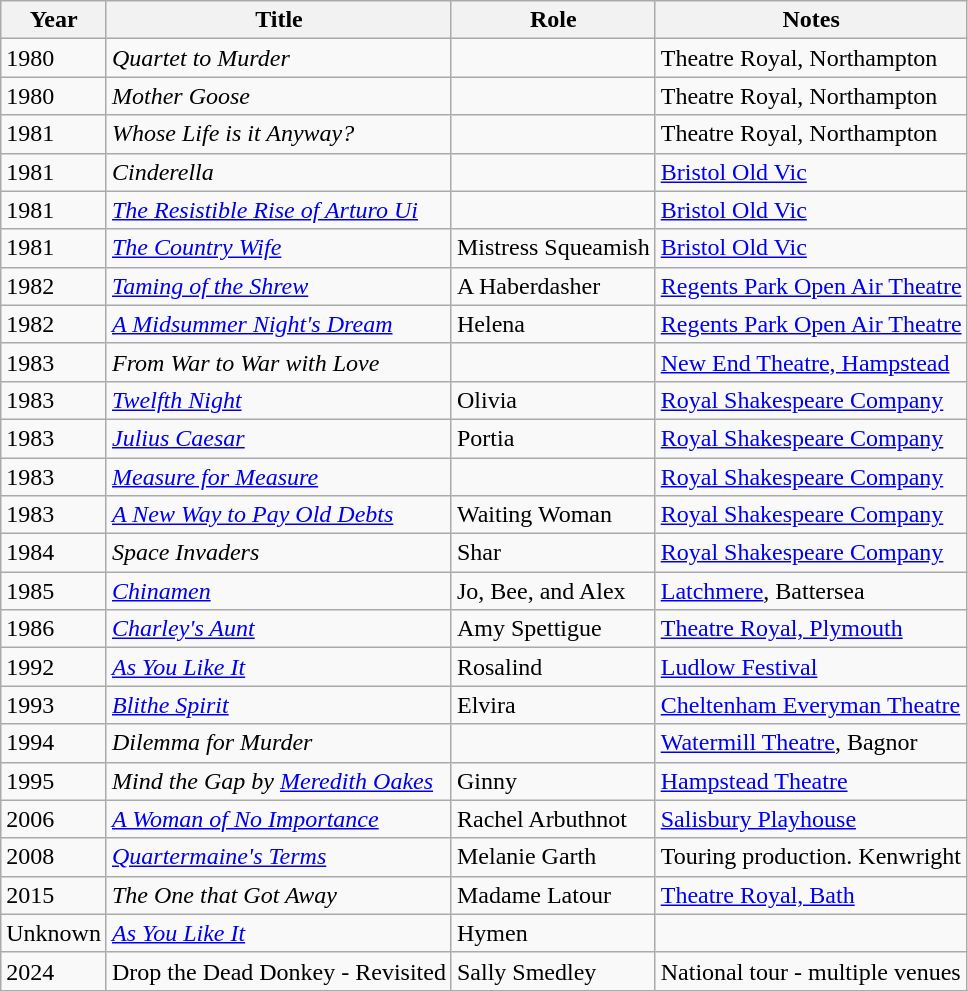<table class="wikitable sortable">
<tr>
<th>Year</th>
<th>Title</th>
<th>Role</th>
<th class="unsortable">Notes</th>
</tr>
<tr>
<td>1980</td>
<td><em>Quartet to Murder</em></td>
<td></td>
<td>Theatre Royal, Northampton</td>
</tr>
<tr>
<td>1980</td>
<td><em>Mother Goose</em></td>
<td></td>
<td>Theatre Royal, Northampton</td>
</tr>
<tr>
<td>1981</td>
<td><em>Whose Life is it Anyway?</em></td>
<td></td>
<td>Theatre Royal, Northampton</td>
</tr>
<tr>
<td>1981</td>
<td><em>Cinderella</em></td>
<td></td>
<td><a href='#'>Bristol Old Vic</a></td>
</tr>
<tr>
<td>1981</td>
<td><em><a href='#'>The Resistible Rise of Arturo Ui</a></em></td>
<td></td>
<td><a href='#'>Bristol Old Vic</a></td>
</tr>
<tr>
<td>1981</td>
<td><em><a href='#'>The Country Wife</a></em></td>
<td>Mistress Squeamish</td>
<td><a href='#'>Bristol Old Vic</a></td>
</tr>
<tr>
<td>1982</td>
<td><em><a href='#'>Taming of the Shrew</a></em></td>
<td>A Haberdasher</td>
<td><a href='#'>Regents Park Open Air Theatre</a></td>
</tr>
<tr>
<td>1982</td>
<td><em><a href='#'>A Midsummer Night's Dream</a></em></td>
<td>Helena</td>
<td><a href='#'>Regents Park Open Air Theatre</a></td>
</tr>
<tr>
<td>1983</td>
<td><em>From War to War with Love</em></td>
<td></td>
<td><a href='#'>New End Theatre, Hampstead</a></td>
</tr>
<tr>
<td>1983</td>
<td><em><a href='#'>Twelfth Night</a></em></td>
<td>Olivia</td>
<td><a href='#'>Royal Shakespeare Company</a></td>
</tr>
<tr>
<td>1983</td>
<td><em><a href='#'>Julius Caesar</a></em></td>
<td>Portia</td>
<td><a href='#'>Royal Shakespeare Company</a></td>
</tr>
<tr>
<td>1983</td>
<td><em><a href='#'>Measure for Measure</a></em></td>
<td></td>
<td><a href='#'>Royal Shakespeare Company</a></td>
</tr>
<tr>
<td>1983</td>
<td><em><a href='#'>A New Way to Pay Old Debts</a></em></td>
<td>Waiting Woman</td>
<td><a href='#'>Royal Shakespeare Company</a></td>
</tr>
<tr>
<td>1984</td>
<td><em>Space Invaders</em></td>
<td>Shar</td>
<td><a href='#'>Royal Shakespeare Company</a></td>
</tr>
<tr>
<td>1985</td>
<td><em><a href='#'>Chinamen</a></em></td>
<td>Jo, Bee, and Alex</td>
<td><a href='#'>Latchmere</a>, Battersea</td>
</tr>
<tr>
<td>1986</td>
<td><em><a href='#'>Charley's Aunt</a></em></td>
<td>Amy Spettigue</td>
<td><a href='#'>Theatre Royal, Plymouth</a></td>
</tr>
<tr>
<td>1992</td>
<td><em><a href='#'>As You Like It</a></em></td>
<td>Rosalind</td>
<td><a href='#'>Ludlow Festival</a></td>
</tr>
<tr>
<td>1993</td>
<td><em><a href='#'>Blithe Spirit</a></em></td>
<td>Elvira</td>
<td><a href='#'>Cheltenham Everyman Theatre</a></td>
</tr>
<tr>
<td>1994</td>
<td><em>Dilemma for Murder</em></td>
<td></td>
<td><a href='#'>Watermill Theatre</a>, Bagnor</td>
</tr>
<tr>
<td>1995</td>
<td><em>Mind the Gap by <a href='#'>Meredith Oakes</a></em></td>
<td>Ginny</td>
<td><a href='#'>Hampstead Theatre</a></td>
</tr>
<tr>
<td>2006</td>
<td><em><a href='#'>A Woman of No Importance</a></em></td>
<td>Rachel Arbuthnot</td>
<td><a href='#'>Salisbury Playhouse</a></td>
</tr>
<tr>
<td>2008</td>
<td><em><a href='#'>Quartermaine's Terms</a></em></td>
<td>Melanie Garth</td>
<td>Touring production. Kenwright</td>
</tr>
<tr>
<td>2015</td>
<td><em>The One that Got Away</em></td>
<td>Madame Latour</td>
<td><a href='#'>Theatre Royal, Bath</a></td>
</tr>
<tr>
<td>Unknown</td>
<td><em><a href='#'>As You Like It</a></em></td>
<td>Hymen</td>
<td></td>
</tr>
<tr>
<td>2024</td>
<td>Drop the Dead Donkey - Revisited</td>
<td>Sally Smedley</td>
<td>National tour - multiple venues</td>
</tr>
<tr>
</tr>
</table>
